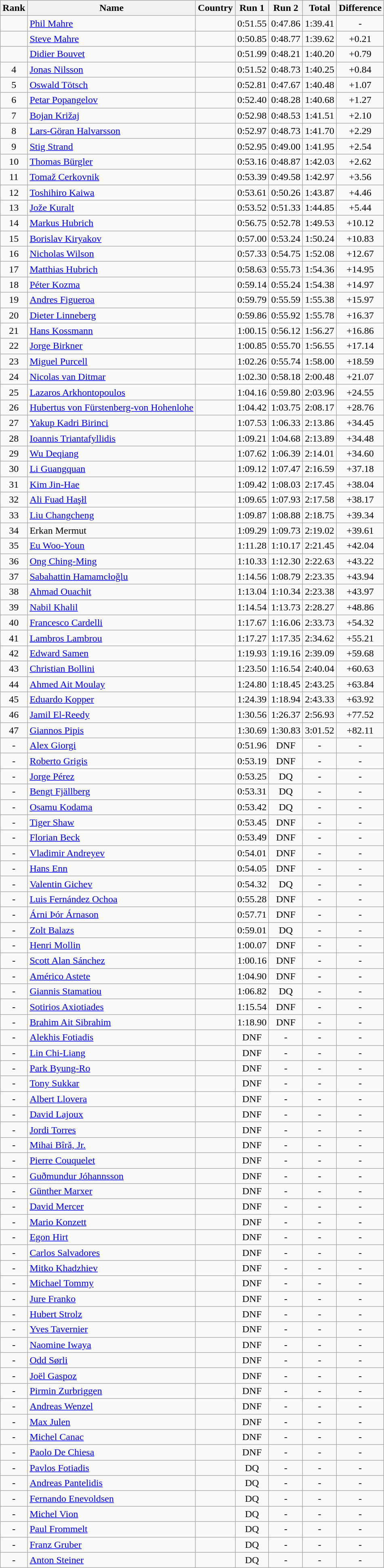<table class="wikitable sortable" style="text-align:center">
<tr>
<th>Rank</th>
<th>Name</th>
<th>Country</th>
<th>Run 1</th>
<th>Run 2</th>
<th>Total</th>
<th>Difference</th>
</tr>
<tr>
<td></td>
<td align=left><a href='#'>Phil Mahre</a></td>
<td align=left></td>
<td>0:51.55</td>
<td>0:47.86</td>
<td>1:39.41</td>
<td>-</td>
</tr>
<tr>
<td></td>
<td align=left><a href='#'>Steve Mahre</a></td>
<td align=left></td>
<td>0:50.85</td>
<td>0:48.77</td>
<td>1:39.62</td>
<td>+0.21</td>
</tr>
<tr>
<td></td>
<td align=left><a href='#'>Didier Bouvet</a></td>
<td align=left></td>
<td>0:51.99</td>
<td>0:48.21</td>
<td>1:40.20</td>
<td>+0.79</td>
</tr>
<tr>
<td>4</td>
<td align=left><a href='#'>Jonas Nilsson</a></td>
<td align=left></td>
<td>0:51.52</td>
<td>0:48.73</td>
<td>1:40.25</td>
<td>+0.84</td>
</tr>
<tr>
<td>5</td>
<td align=left><a href='#'>Oswald Tötsch</a></td>
<td align=left></td>
<td>0:52.81</td>
<td>0:47.67</td>
<td>1:40.48</td>
<td>+1.07</td>
</tr>
<tr>
<td>6</td>
<td align=left><a href='#'>Petar Popangelov</a></td>
<td align=left></td>
<td>0:52.40</td>
<td>0:48.28</td>
<td>1:40.68</td>
<td>+1.27</td>
</tr>
<tr>
<td>7</td>
<td align=left><a href='#'>Bojan Križaj</a></td>
<td align=left></td>
<td>0:52.98</td>
<td>0:48.53</td>
<td>1:41.51</td>
<td>+2.10</td>
</tr>
<tr>
<td>8</td>
<td align=left><a href='#'>Lars-Göran Halvarsson</a></td>
<td align=left></td>
<td>0:52.97</td>
<td>0:48.73</td>
<td>1:41.70</td>
<td>+2.29</td>
</tr>
<tr>
<td>9</td>
<td align=left><a href='#'>Stig Strand</a></td>
<td align=left></td>
<td>0:52.95</td>
<td>0:49.00</td>
<td>1:41.95</td>
<td>+2.54</td>
</tr>
<tr>
<td>10</td>
<td align=left><a href='#'>Thomas Bürgler</a></td>
<td align=left></td>
<td>0:53.16</td>
<td>0:48.87</td>
<td>1:42.03</td>
<td>+2.62</td>
</tr>
<tr>
<td>11</td>
<td align=left><a href='#'>Tomaž Cerkovnik</a></td>
<td align=left></td>
<td>0:53.39</td>
<td>0:49.58</td>
<td>1:42.97</td>
<td>+3.56</td>
</tr>
<tr>
<td>12</td>
<td align=left><a href='#'>Toshihiro Kaiwa</a></td>
<td align=left></td>
<td>0:53.61</td>
<td>0:50.26</td>
<td>1:43.87</td>
<td>+4.46</td>
</tr>
<tr>
<td>13</td>
<td align=left><a href='#'>Jože Kuralt</a></td>
<td align=left></td>
<td>0:53.52</td>
<td>0:51.33</td>
<td>1:44.85</td>
<td>+5.44</td>
</tr>
<tr>
<td>14</td>
<td align=left><a href='#'>Markus Hubrich</a></td>
<td align=left></td>
<td>0:56.75</td>
<td>0:52.78</td>
<td>1:49.53</td>
<td>+10.12</td>
</tr>
<tr>
<td>15</td>
<td align=left><a href='#'>Borislav Kiryakov</a></td>
<td align=left></td>
<td>0:57.00</td>
<td>0:53.24</td>
<td>1:50.24</td>
<td>+10.83</td>
</tr>
<tr>
<td>16</td>
<td align=left><a href='#'>Nicholas Wilson</a></td>
<td align=left></td>
<td>0:57.33</td>
<td>0:54.75</td>
<td>1:52.08</td>
<td>+12.67</td>
</tr>
<tr>
<td>17</td>
<td align=left><a href='#'>Matthias Hubrich</a></td>
<td align=left></td>
<td>0:58.63</td>
<td>0:55.73</td>
<td>1:54.36</td>
<td>+14.95</td>
</tr>
<tr>
<td>18</td>
<td align=left><a href='#'>Péter Kozma</a></td>
<td align=left></td>
<td>0:59.14</td>
<td>0:55.24</td>
<td>1:54.38</td>
<td>+14.97</td>
</tr>
<tr>
<td>19</td>
<td align=left><a href='#'>Andres Figueroa</a></td>
<td align=left></td>
<td>0:59.79</td>
<td>0:55.59</td>
<td>1:55.38</td>
<td>+15.97</td>
</tr>
<tr>
<td>20</td>
<td align=left><a href='#'>Dieter Linneberg</a></td>
<td align=left></td>
<td>0:59.86</td>
<td>0:55.92</td>
<td>1:55.78</td>
<td>+16.37</td>
</tr>
<tr>
<td>21</td>
<td align=left><a href='#'>Hans Kossmann</a></td>
<td align=left></td>
<td>1:00.15</td>
<td>0:56.12</td>
<td>1:56.27</td>
<td>+16.86</td>
</tr>
<tr>
<td>22</td>
<td align=left><a href='#'>Jorge Birkner</a></td>
<td align=left></td>
<td>1:00.85</td>
<td>0:55.70</td>
<td>1:56.55</td>
<td>+17.14</td>
</tr>
<tr>
<td>23</td>
<td align=left><a href='#'>Miguel Purcell</a></td>
<td align=left></td>
<td>1:02.26</td>
<td>0:55.74</td>
<td>1:58.00</td>
<td>+18.59</td>
</tr>
<tr>
<td>24</td>
<td align=left><a href='#'>Nicolas van Ditmar</a></td>
<td align=left></td>
<td>1:02.30</td>
<td>0:58.18</td>
<td>2:00.48</td>
<td>+21.07</td>
</tr>
<tr>
<td>25</td>
<td align=left><a href='#'>Lazaros Arkhontopoulos</a></td>
<td align=left></td>
<td>1:04.16</td>
<td>0:59.80</td>
<td>2:03.96</td>
<td>+24.55</td>
</tr>
<tr>
<td>26</td>
<td align=left><a href='#'>Hubertus von Fürstenberg-von Hohenlohe</a></td>
<td align=left></td>
<td>1:04.42</td>
<td>1:03.75</td>
<td>2:08.17</td>
<td>+28.76</td>
</tr>
<tr>
<td>27</td>
<td align=left><a href='#'>Yakup Kadri Birinci</a></td>
<td align=left></td>
<td>1:07.53</td>
<td>1:06.33</td>
<td>2:13.86</td>
<td>+34.45</td>
</tr>
<tr>
<td>28</td>
<td align=left><a href='#'>Ioannis Triantafyllidis</a></td>
<td align=left></td>
<td>1:09.21</td>
<td>1:04.68</td>
<td>2:13.89</td>
<td>+34.48</td>
</tr>
<tr>
<td>29</td>
<td align=left><a href='#'>Wu Deqiang</a></td>
<td align=left></td>
<td>1:07.62</td>
<td>1:06.39</td>
<td>2:14.01</td>
<td>+34.60</td>
</tr>
<tr>
<td>30</td>
<td align=left><a href='#'>Li Guangquan</a></td>
<td align=left></td>
<td>1:09.12</td>
<td>1:07.47</td>
<td>2:16.59</td>
<td>+37.18</td>
</tr>
<tr>
<td>31</td>
<td align=left><a href='#'>Kim Jin-Hae</a></td>
<td align=left></td>
<td>1:09.42</td>
<td>1:08.03</td>
<td>2:17.45</td>
<td>+38.04</td>
</tr>
<tr>
<td>32</td>
<td align=left><a href='#'>Ali Fuad Haşłl</a></td>
<td align=left></td>
<td>1:09.65</td>
<td>1:07.93</td>
<td>2:17.58</td>
<td>+38.17</td>
</tr>
<tr>
<td>33</td>
<td align=left><a href='#'>Liu Changcheng</a></td>
<td align=left></td>
<td>1:09.87</td>
<td>1:08.88</td>
<td>2:18.75</td>
<td>+39.34</td>
</tr>
<tr>
<td>34</td>
<td align=left>Erkan Mermut</td>
<td align=left></td>
<td>1:09.29</td>
<td>1:09.73</td>
<td>2:19.02</td>
<td>+39.61</td>
</tr>
<tr>
<td>35</td>
<td align=left><a href='#'>Eu Woo-Youn</a></td>
<td align=left></td>
<td>1:11.28</td>
<td>1:10.17</td>
<td>2:21.45</td>
<td>+42.04</td>
</tr>
<tr>
<td>36</td>
<td align=left><a href='#'>Ong Ching-Ming</a></td>
<td align=left></td>
<td>1:10.33</td>
<td>1:12.30</td>
<td>2:22.63</td>
<td>+43.22</td>
</tr>
<tr>
<td>37</td>
<td align=left><a href='#'>Sabahattin Hamamcłoğlu</a></td>
<td align=left></td>
<td>1:14.56</td>
<td>1:08.79</td>
<td>2:23.35</td>
<td>+43.94</td>
</tr>
<tr>
<td>38</td>
<td align=left><a href='#'>Ahmad Ouachit</a></td>
<td align=left></td>
<td>1:13.04</td>
<td>1:10.34</td>
<td>2:23.38</td>
<td>+43.97</td>
</tr>
<tr>
<td>39</td>
<td align=left><a href='#'>Nabil Khalil</a></td>
<td align=left></td>
<td>1:14.54</td>
<td>1:13.73</td>
<td>2:28.27</td>
<td>+48.86</td>
</tr>
<tr>
<td>40</td>
<td align=left><a href='#'>Francesco Cardelli</a></td>
<td align=left></td>
<td>1:17.67</td>
<td>1:16.06</td>
<td>2:33.73</td>
<td>+54.32</td>
</tr>
<tr>
<td>41</td>
<td align=left><a href='#'>Lambros Lambrou</a></td>
<td align=left></td>
<td>1:17.27</td>
<td>1:17.35</td>
<td>2:34.62</td>
<td>+55.21</td>
</tr>
<tr>
<td>42</td>
<td align=left><a href='#'>Edward Samen</a></td>
<td align=left></td>
<td>1:19.93</td>
<td>1:19.16</td>
<td>2:39.09</td>
<td>+59.68</td>
</tr>
<tr>
<td>43</td>
<td align=left><a href='#'>Christian Bollini</a></td>
<td align=left></td>
<td>1:23.50</td>
<td>1:16.54</td>
<td>2:40.04</td>
<td>+60.63</td>
</tr>
<tr>
<td>44</td>
<td align=left><a href='#'>Ahmed Ait Moulay</a></td>
<td align=left></td>
<td>1:24.80</td>
<td>1:18.45</td>
<td>2:43.25</td>
<td>+63.84</td>
</tr>
<tr>
<td>45</td>
<td align=left><a href='#'>Eduardo Kopper</a></td>
<td align=left></td>
<td>1:24.39</td>
<td>1:18.94</td>
<td>2:43.33</td>
<td>+63.92</td>
</tr>
<tr>
<td>46</td>
<td align=left><a href='#'>Jamil El-Reedy</a></td>
<td align=left></td>
<td>1:30.56</td>
<td>1:26.37</td>
<td>2:56.93</td>
<td>+77.52</td>
</tr>
<tr>
<td>47</td>
<td align=left><a href='#'>Giannos Pipis</a></td>
<td align=left></td>
<td>1:30.69</td>
<td>1:30.83</td>
<td>3:01.52</td>
<td>+82.11</td>
</tr>
<tr>
<td>-</td>
<td align=left><a href='#'>Alex Giorgi</a></td>
<td align=left></td>
<td>0:51.96</td>
<td>DNF</td>
<td>-</td>
<td>-</td>
</tr>
<tr>
<td>-</td>
<td align=left><a href='#'>Roberto Grigis</a></td>
<td align=left></td>
<td>0:53.19</td>
<td>DNF</td>
<td>-</td>
<td>-</td>
</tr>
<tr>
<td>-</td>
<td align=left><a href='#'>Jorge Pérez</a></td>
<td align=left></td>
<td>0:53.25</td>
<td>DQ</td>
<td>-</td>
<td>-</td>
</tr>
<tr>
<td>-</td>
<td align=left><a href='#'>Bengt Fjällberg</a></td>
<td align=left></td>
<td>0:53.31</td>
<td>DQ</td>
<td>-</td>
<td>-</td>
</tr>
<tr>
<td>-</td>
<td align=left><a href='#'>Osamu Kodama</a></td>
<td align=left></td>
<td>0:53.42</td>
<td>DQ</td>
<td>-</td>
<td>-</td>
</tr>
<tr>
<td>-</td>
<td align=left><a href='#'>Tiger Shaw</a></td>
<td align=left></td>
<td>0:53.45</td>
<td>DNF</td>
<td>-</td>
<td>-</td>
</tr>
<tr>
<td>-</td>
<td align=left><a href='#'>Florian Beck</a></td>
<td align=left></td>
<td>0:53.49</td>
<td>DNF</td>
<td>-</td>
<td>-</td>
</tr>
<tr>
<td>-</td>
<td align=left><a href='#'>Vladimir Andreyev</a></td>
<td align=left></td>
<td>0:54.01</td>
<td>DNF</td>
<td>-</td>
<td>-</td>
</tr>
<tr>
<td>-</td>
<td align=left><a href='#'>Hans Enn</a></td>
<td align=left></td>
<td>0:54.05</td>
<td>DNF</td>
<td>-</td>
<td>-</td>
</tr>
<tr>
<td>-</td>
<td align=left><a href='#'>Valentin Gichev</a></td>
<td align=left></td>
<td>0:54.32</td>
<td>DQ</td>
<td>-</td>
<td>-</td>
</tr>
<tr>
<td>-</td>
<td align=left><a href='#'>Luis Fernández Ochoa</a></td>
<td align=left></td>
<td>0:55.28</td>
<td>DNF</td>
<td>-</td>
<td>-</td>
</tr>
<tr>
<td>-</td>
<td align=left><a href='#'>Árni Þór Árnason</a></td>
<td align=left></td>
<td>0:57.71</td>
<td>DNF</td>
<td>-</td>
<td>-</td>
</tr>
<tr>
<td>-</td>
<td align=left><a href='#'>Zolt Balazs</a></td>
<td align=left></td>
<td>0:59.01</td>
<td>DQ</td>
<td>-</td>
<td>-</td>
</tr>
<tr>
<td>-</td>
<td align=left><a href='#'>Henri Mollin</a></td>
<td align=left></td>
<td>1:00.07</td>
<td>DNF</td>
<td>-</td>
<td>-</td>
</tr>
<tr>
<td>-</td>
<td align=left><a href='#'>Scott Alan Sánchez</a></td>
<td align=left></td>
<td>1:00.16</td>
<td>DNF</td>
<td>-</td>
<td>-</td>
</tr>
<tr>
<td>-</td>
<td align=left><a href='#'>Américo Astete</a></td>
<td align=left></td>
<td>1:04.90</td>
<td>DNF</td>
<td>-</td>
<td>-</td>
</tr>
<tr>
<td>-</td>
<td align=left><a href='#'>Giannis Stamatiou</a></td>
<td align=left></td>
<td>1:06.82</td>
<td>DQ</td>
<td>-</td>
<td>-</td>
</tr>
<tr>
<td>-</td>
<td align=left><a href='#'>Sotirios Axiotiades</a></td>
<td align=left></td>
<td>1:15.54</td>
<td>DNF</td>
<td>-</td>
<td>-</td>
</tr>
<tr>
<td>-</td>
<td align=left><a href='#'>Brahim Ait Sibrahim</a></td>
<td align=left></td>
<td>1:18.90</td>
<td>DNF</td>
<td>-</td>
<td>-</td>
</tr>
<tr>
<td>-</td>
<td align=left><a href='#'>Alekhis Fotiadis</a></td>
<td align=left></td>
<td>DNF</td>
<td>-</td>
<td>-</td>
<td>-</td>
</tr>
<tr>
<td>-</td>
<td align=left><a href='#'>Lin Chi-Liang</a></td>
<td align=left></td>
<td>DNF</td>
<td>-</td>
<td>-</td>
<td>-</td>
</tr>
<tr>
<td>-</td>
<td align=left><a href='#'>Park Byung-Ro</a></td>
<td align=left></td>
<td>DNF</td>
<td>-</td>
<td>-</td>
<td>-</td>
</tr>
<tr>
<td>-</td>
<td align=left><a href='#'>Tony Sukkar</a></td>
<td align=left></td>
<td>DNF</td>
<td>-</td>
<td>-</td>
<td>-</td>
</tr>
<tr>
<td>-</td>
<td align=left><a href='#'>Albert Llovera</a></td>
<td align=left></td>
<td>DNF</td>
<td>-</td>
<td>-</td>
<td>-</td>
</tr>
<tr>
<td>-</td>
<td align=left><a href='#'>David Lajoux</a></td>
<td align=left></td>
<td>DNF</td>
<td>-</td>
<td>-</td>
<td>-</td>
</tr>
<tr>
<td>-</td>
<td align=left><a href='#'>Jordi Torres</a></td>
<td align=left></td>
<td>DNF</td>
<td>-</td>
<td>-</td>
<td>-</td>
</tr>
<tr>
<td>-</td>
<td align=left><a href='#'>Mihai Bîră, Jr.</a></td>
<td align=left></td>
<td>DNF</td>
<td>-</td>
<td>-</td>
<td>-</td>
</tr>
<tr>
<td>-</td>
<td align=left><a href='#'>Pierre Couquelet</a></td>
<td align=left></td>
<td>DNF</td>
<td>-</td>
<td>-</td>
<td>-</td>
</tr>
<tr>
<td>-</td>
<td align=left><a href='#'>Guðmundur Jóhannsson</a></td>
<td align=left></td>
<td>DNF</td>
<td>-</td>
<td>-</td>
<td>-</td>
</tr>
<tr>
<td>-</td>
<td align=left><a href='#'>Günther Marxer</a></td>
<td align=left></td>
<td>DNF</td>
<td>-</td>
<td>-</td>
<td>-</td>
</tr>
<tr>
<td>-</td>
<td align=left><a href='#'>David Mercer</a></td>
<td align=left></td>
<td>DNF</td>
<td>-</td>
<td>-</td>
<td>-</td>
</tr>
<tr>
<td>-</td>
<td align=left><a href='#'>Mario Konzett</a></td>
<td align=left></td>
<td>DNF</td>
<td>-</td>
<td>-</td>
<td>-</td>
</tr>
<tr>
<td>-</td>
<td align=left><a href='#'>Egon Hirt</a></td>
<td align=left></td>
<td>DNF</td>
<td>-</td>
<td>-</td>
<td>-</td>
</tr>
<tr>
<td>-</td>
<td align=left><a href='#'>Carlos Salvadores</a></td>
<td align=left></td>
<td>DNF</td>
<td>-</td>
<td>-</td>
<td>-</td>
</tr>
<tr>
<td>-</td>
<td align=left><a href='#'>Mitko Khadzhiev</a></td>
<td align=left></td>
<td>DNF</td>
<td>-</td>
<td>-</td>
<td>-</td>
</tr>
<tr>
<td>-</td>
<td align=left><a href='#'>Michael Tommy</a></td>
<td align=left></td>
<td>DNF</td>
<td>-</td>
<td>-</td>
<td>-</td>
</tr>
<tr>
<td>-</td>
<td align=left><a href='#'>Jure Franko</a></td>
<td align=left></td>
<td>DNF</td>
<td>-</td>
<td>-</td>
<td>-</td>
</tr>
<tr>
<td>-</td>
<td align=left><a href='#'>Hubert Strolz</a></td>
<td align=left></td>
<td>DNF</td>
<td>-</td>
<td>-</td>
<td>-</td>
</tr>
<tr>
<td>-</td>
<td align=left><a href='#'>Yves Tavernier</a></td>
<td align=left></td>
<td>DNF</td>
<td>-</td>
<td>-</td>
<td>-</td>
</tr>
<tr>
<td>-</td>
<td align=left><a href='#'>Naomine Iwaya</a></td>
<td align=left></td>
<td>DNF</td>
<td>-</td>
<td>-</td>
<td>-</td>
</tr>
<tr>
<td>-</td>
<td align=left><a href='#'>Odd Sørli</a></td>
<td align=left></td>
<td>DNF</td>
<td>-</td>
<td>-</td>
<td>-</td>
</tr>
<tr>
<td>-</td>
<td align=left><a href='#'>Joël Gaspoz</a></td>
<td align=left></td>
<td>DNF</td>
<td>-</td>
<td>-</td>
<td>-</td>
</tr>
<tr>
<td>-</td>
<td align=left><a href='#'>Pirmin Zurbriggen</a></td>
<td align=left></td>
<td>DNF</td>
<td>-</td>
<td>-</td>
<td>-</td>
</tr>
<tr>
<td>-</td>
<td align=left><a href='#'>Andreas Wenzel</a></td>
<td align=left></td>
<td>DNF</td>
<td>-</td>
<td>-</td>
<td>-</td>
</tr>
<tr>
<td>-</td>
<td align=left><a href='#'>Max Julen</a></td>
<td align=left></td>
<td>DNF</td>
<td>-</td>
<td>-</td>
<td>-</td>
</tr>
<tr>
<td>-</td>
<td align=left><a href='#'>Michel Canac</a></td>
<td align=left></td>
<td>DNF</td>
<td>-</td>
<td>-</td>
<td>-</td>
</tr>
<tr>
<td>-</td>
<td align=left><a href='#'>Paolo De Chiesa</a></td>
<td align=left></td>
<td>DNF</td>
<td>-</td>
<td>-</td>
<td>-</td>
</tr>
<tr>
<td>-</td>
<td align=left><a href='#'>Pavlos Fotiadis</a></td>
<td align=left></td>
<td>DQ</td>
<td>-</td>
<td>-</td>
<td>-</td>
</tr>
<tr>
<td>-</td>
<td align=left><a href='#'>Andreas Pantelidis</a></td>
<td align=left></td>
<td>DQ</td>
<td>-</td>
<td>-</td>
<td>-</td>
</tr>
<tr>
<td>-</td>
<td align=left><a href='#'>Fernando Enevoldsen</a></td>
<td align=left></td>
<td>DQ</td>
<td>-</td>
<td>-</td>
<td>-</td>
</tr>
<tr>
<td>-</td>
<td align=left><a href='#'>Michel Vion</a></td>
<td align=left></td>
<td>DQ</td>
<td>-</td>
<td>-</td>
<td>-</td>
</tr>
<tr>
<td>-</td>
<td align=left><a href='#'>Paul Frommelt</a></td>
<td align=left></td>
<td>DQ</td>
<td>-</td>
<td>-</td>
<td>-</td>
</tr>
<tr>
<td>-</td>
<td align=left><a href='#'>Franz Gruber</a></td>
<td align=left></td>
<td>DQ</td>
<td>-</td>
<td>-</td>
<td>-</td>
</tr>
<tr>
<td>-</td>
<td align=left><a href='#'>Anton Steiner</a></td>
<td align=left></td>
<td>DQ</td>
<td>-</td>
<td>-</td>
<td>-</td>
</tr>
</table>
